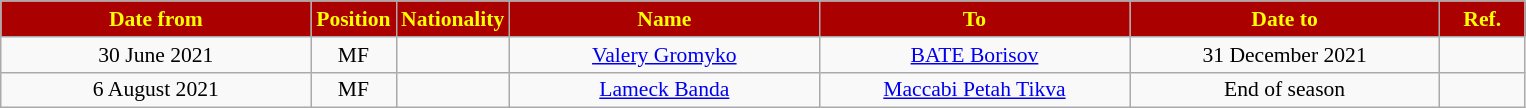<table class="wikitable" style="text-align:center; font-size:90%; ">
<tr>
<th style="background:#AA0000; color:yellow; width:200px;">Date from</th>
<th style="background:#AA0000; color:yellow; width:50px;">Position</th>
<th style="background:#AA0000; color:yellow; width:50px;">Nationality</th>
<th style="background:#AA0000; color:yellow; width:200px;">Name</th>
<th style="background:#AA0000; color:yellow; width:200px;">To</th>
<th style="background:#AA0000; color:yellow; width:200px;">Date to</th>
<th style="background:#AA0000; color:yellow; width:50px;">Ref.</th>
</tr>
<tr>
<td>30 June 2021</td>
<td>MF</td>
<td></td>
<td><a href='#'>Valery Gromyko</a></td>
<td><a href='#'>BATE Borisov</a></td>
<td>31 December 2021</td>
<td></td>
</tr>
<tr>
<td>6 August 2021</td>
<td>MF</td>
<td></td>
<td><a href='#'>Lameck Banda</a></td>
<td><a href='#'>Maccabi Petah Tikva</a></td>
<td>End of season</td>
<td></td>
</tr>
</table>
